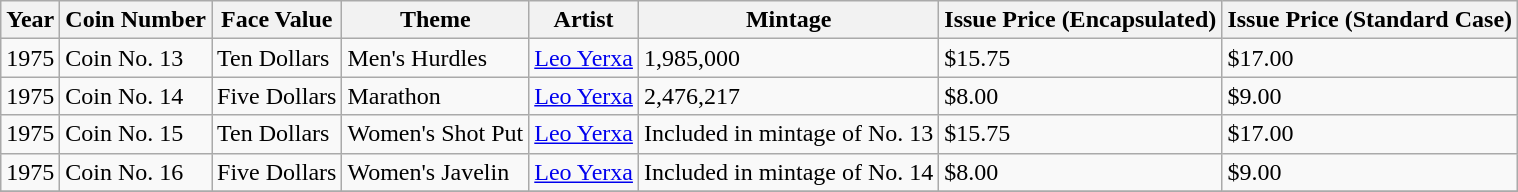<table class="wikitable">
<tr>
<th>Year</th>
<th>Coin Number</th>
<th>Face Value</th>
<th>Theme</th>
<th>Artist</th>
<th>Mintage</th>
<th>Issue Price (Encapsulated)</th>
<th>Issue Price (Standard Case)</th>
</tr>
<tr>
<td>1975</td>
<td>Coin No. 13</td>
<td>Ten Dollars</td>
<td>Men's Hurdles</td>
<td><a href='#'>Leo Yerxa</a></td>
<td>1,985,000</td>
<td>$15.75</td>
<td>$17.00</td>
</tr>
<tr>
<td>1975</td>
<td>Coin No. 14</td>
<td>Five Dollars</td>
<td>Marathon</td>
<td><a href='#'>Leo Yerxa</a></td>
<td>2,476,217</td>
<td>$8.00</td>
<td>$9.00</td>
</tr>
<tr>
<td>1975</td>
<td>Coin No. 15</td>
<td>Ten Dollars</td>
<td>Women's Shot Put</td>
<td><a href='#'>Leo Yerxa</a></td>
<td>Included in mintage of No. 13</td>
<td>$15.75</td>
<td>$17.00</td>
</tr>
<tr>
<td>1975</td>
<td>Coin No. 16</td>
<td>Five Dollars</td>
<td>Women's Javelin</td>
<td><a href='#'>Leo Yerxa</a></td>
<td>Included in mintage of No. 14</td>
<td>$8.00</td>
<td>$9.00</td>
</tr>
<tr>
</tr>
</table>
